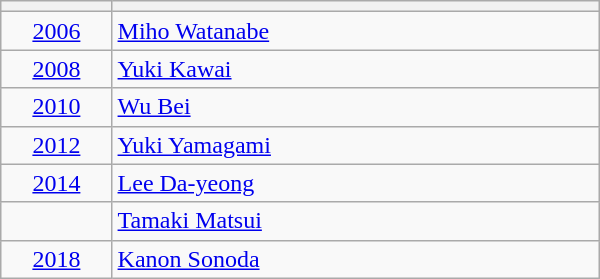<table class=wikitable style="width: 400px;">
<tr>
<th width="40"></th>
<th width="200"></th>
</tr>
<tr>
<td align=center><a href='#'>2006</a></td>
<td> <a href='#'>Miho Watanabe</a></td>
</tr>
<tr>
<td align=center><a href='#'>2008</a></td>
<td> <a href='#'>Yuki Kawai</a></td>
</tr>
<tr>
<td align=center><a href='#'>2010</a></td>
<td> <a href='#'>Wu Bei</a></td>
</tr>
<tr>
<td align=center><a href='#'>2012</a></td>
<td> <a href='#'>Yuki Yamagami</a></td>
</tr>
<tr>
<td align=center><a href='#'>2014</a></td>
<td> <a href='#'>Lee Da-yeong</a></td>
</tr>
<tr>
<td align=center></td>
<td> <a href='#'>Tamaki Matsui</a></td>
</tr>
<tr>
<td align=center><a href='#'>2018</a></td>
<td> <a href='#'>Kanon Sonoda</a></td>
</tr>
</table>
